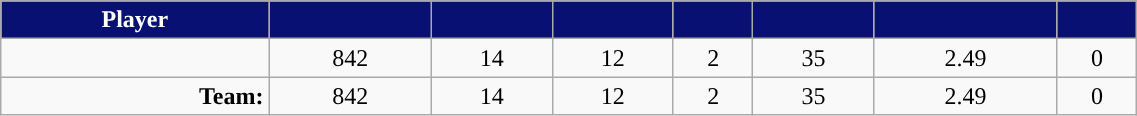<table class="wikitable sortable" style="width:60%; text-align:center;">
<tr>
<th style="color:white; background:#081073; ">Player</th>
<th style="color:white; background:#081073; "></th>
<th style="color:white; background:#081073; "></th>
<th style="color:white; background:#081073; "></th>
<th style="color:white; background:#081073; "></th>
<th style="color:white; background:#081073; "></th>
<th style="color:white; background:#081073; "></th>
<th style="color:white; background:#081073; "></th>
</tr>
<tr align="center">
<td align="right"></td>
<td>842</td>
<td>14</td>
<td>12</td>
<td>2</td>
<td>35</td>
<td>2.49</td>
<td>0</td>
</tr>
<tr align="center">
<td align="right"><strong>Team:</strong></td>
<td>842</td>
<td>14</td>
<td>12</td>
<td>2</td>
<td>35</td>
<td>2.49</td>
<td>0</td>
</tr>
</table>
